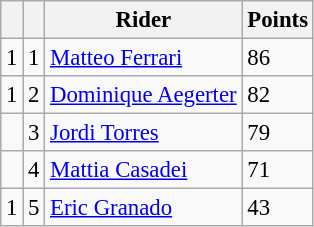<table class="wikitable" style="font-size: 95%;">
<tr>
<th></th>
<th></th>
<th>Rider</th>
<th>Points</th>
</tr>
<tr>
<td> 1</td>
<td align=center>1</td>
<td> <a href='#'>Matteo Ferrari</a></td>
<td align=left>86</td>
</tr>
<tr>
<td> 1</td>
<td align=center>2</td>
<td> <a href='#'>Dominique Aegerter</a></td>
<td align=left>82</td>
</tr>
<tr>
<td></td>
<td align=center>3</td>
<td> <a href='#'>Jordi Torres</a></td>
<td align=left>79</td>
</tr>
<tr>
<td></td>
<td align=center>4</td>
<td> <a href='#'>Mattia Casadei</a></td>
<td align=left>71</td>
</tr>
<tr>
<td> 1</td>
<td align=center>5</td>
<td> <a href='#'>Eric Granado</a></td>
<td align=left>43</td>
</tr>
</table>
